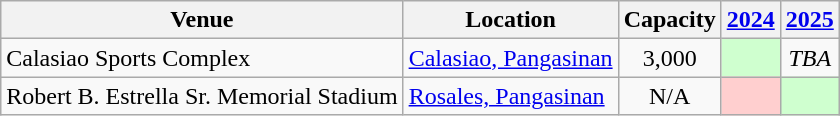<table class="wikitable sortable" style="text-align:center">
<tr>
<th>Venue</th>
<th>Location</th>
<th>Capacity</th>
<th><a href='#'>2024</a></th>
<th><a href='#'>2025</a></th>
</tr>
<tr>
<td align=left>Calasiao Sports Complex</td>
<td align=left><a href='#'>Calasiao, Pangasinan</a></td>
<td align=center>3,000</td>
<td bgcolor="CFFFCF"></td>
<td><em>TBA</em></td>
</tr>
<tr>
<td align=left>Robert B. Estrella Sr. Memorial Stadium</td>
<td align=left><a href='#'>Rosales, Pangasinan</a></td>
<td align=center>N/A</td>
<td bgcolor="FFCFCF"></td>
<td bgcolor="CFFFCF"></td>
</tr>
</table>
